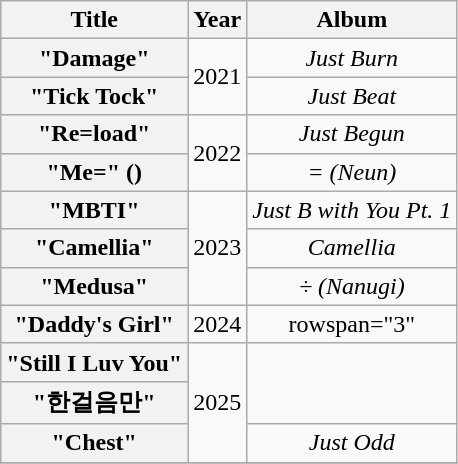<table class="wikitable plainrowheaders" style="text-align:center;">
<tr>
<th scope="col">Title</th>
<th scope="col">Year</th>
<th scope="col">Album</th>
</tr>
<tr>
<th scope="row">"Damage"</th>
<td rowspan="2">2021</td>
<td><em>Just Burn</em></td>
</tr>
<tr>
<th scope="row">"Tick Tock"</th>
<td><em>Just Beat</em></td>
</tr>
<tr>
<th scope="row">"Re=load"</th>
<td rowspan="2">2022</td>
<td><em>Just Begun</em></td>
</tr>
<tr>
<th scope="row">"Me=" ()</th>
<td><em>= (Neun)</em></td>
</tr>
<tr>
<th scope="row">"MBTI" </th>
<td rowspan="3">2023</td>
<td><em>Just B with You Pt. 1</em></td>
</tr>
<tr>
<th scope="row">"Camellia"</th>
<td><em>Camellia</em></td>
</tr>
<tr>
<th scope="row">"Medusa"</th>
<td><em>÷ (Nanugi)</em></td>
</tr>
<tr>
<th scope="row">"Daddy's Girl"</th>
<td>2024</td>
<td>rowspan="3" </td>
</tr>
<tr>
<th scope="row">"Still I Luv You"</th>
<td rowspan="3">2025</td>
</tr>
<tr>
<th scope="row">"한걸음만"</th>
</tr>
<tr>
<th scope="row">"Chest"</th>
<td><em>Just Odd</em></td>
</tr>
<tr>
</tr>
</table>
